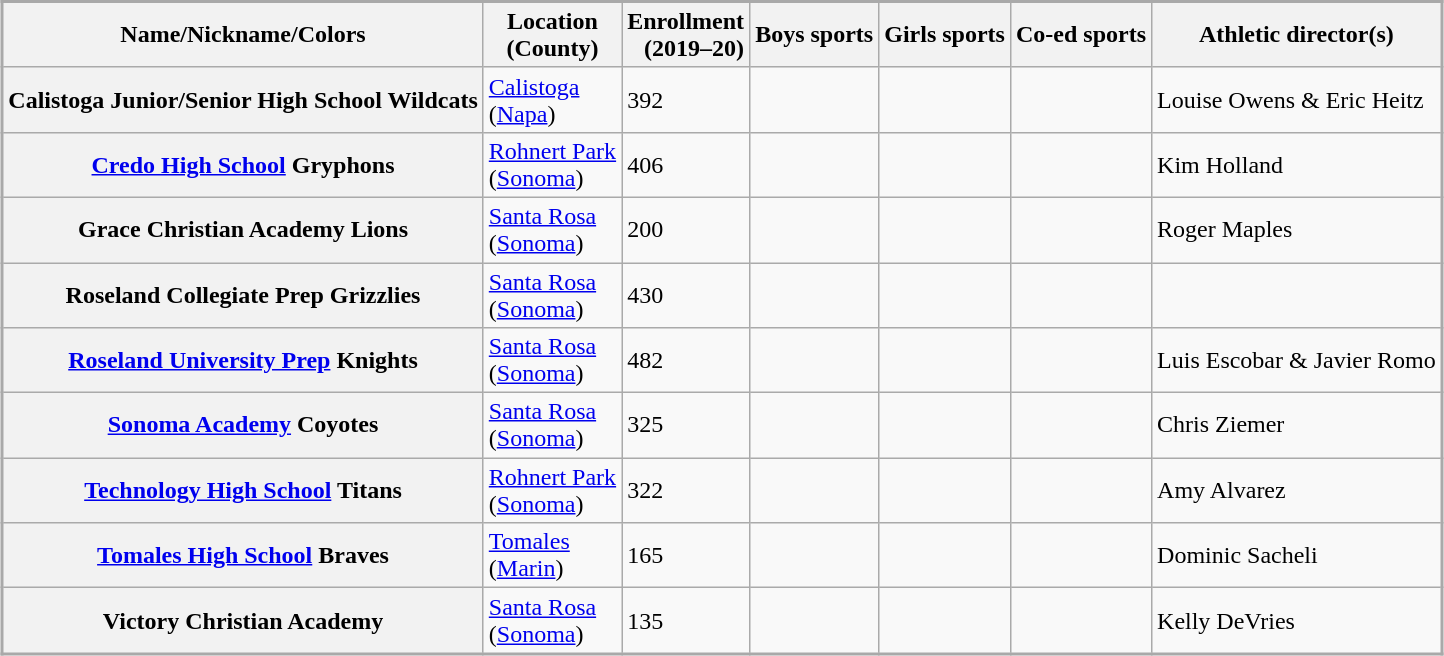<table class="wikitable sortable" style="border: 2px solid darkgray; margin-left: auto; margin-right: auto;">
<tr>
<th>Name/Nickname/Colors</th>
<th>Location<br>(County)</th>
<th scope="col" style="text-align: right;">Enrollment<br>(2019–20)</th>
<th class="unsortable">Boys sports</th>
<th class="unsortable">Girls sports</th>
<th class="unsortable">Co-ed sports</th>
<th>Athletic director(s)</th>
</tr>
<tr>
<th>Calistoga Junior/Senior High School Wildcats<br> </th>
<td><a href='#'>Calistoga</a><br>(<a href='#'>Napa</a>)</td>
<td>392</td>
<td></td>
<td></td>
<td></td>
<td>Louise Owens & Eric Heitz</td>
</tr>
<tr>
<th><a href='#'>Credo High School</a> Gryphons<br> </th>
<td><a href='#'>Rohnert Park</a><br>(<a href='#'>Sonoma</a>)</td>
<td>406</td>
<td></td>
<td></td>
<td></td>
<td>Kim Holland</td>
</tr>
<tr>
<th>Grace Christian Academy Lions<br>  </th>
<td><a href='#'>Santa Rosa</a><br>(<a href='#'>Sonoma</a>)</td>
<td>200</td>
<td></td>
<td></td>
<td></td>
<td>Roger Maples</td>
</tr>
<tr>
<th>Roseland Collegiate Prep Grizzlies<br> </th>
<td><a href='#'>Santa Rosa</a><br>(<a href='#'>Sonoma</a>)</td>
<td>430</td>
<td></td>
<td></td>
<td></td>
<td></td>
</tr>
<tr>
<th><a href='#'>Roseland University Prep</a> Knights<br>  </th>
<td><a href='#'>Santa Rosa</a><br>(<a href='#'>Sonoma</a>)</td>
<td>482</td>
<td></td>
<td></td>
<td></td>
<td>Luis Escobar & Javier Romo</td>
</tr>
<tr>
<th><a href='#'>Sonoma Academy</a> Coyotes<br> </th>
<td><a href='#'>Santa Rosa</a><br>(<a href='#'>Sonoma</a>)</td>
<td>325</td>
<td></td>
<td></td>
<td></td>
<td>Chris Ziemer</td>
</tr>
<tr>
<th><a href='#'>Technology High School</a> Titans<br> </th>
<td><a href='#'>Rohnert Park</a><br>(<a href='#'>Sonoma</a>)</td>
<td>322</td>
<td></td>
<td></td>
<td></td>
<td>Amy Alvarez</td>
</tr>
<tr>
<th><a href='#'>Tomales High School</a> Braves<br>  </th>
<td><a href='#'>Tomales</a><br>(<a href='#'>Marin</a>)</td>
<td>165</td>
<td></td>
<td></td>
<td></td>
<td>Dominic Sacheli</td>
</tr>
<tr>
<th>Victory Christian Academy</th>
<td><a href='#'>Santa Rosa</a><br>(<a href='#'>Sonoma</a>)</td>
<td>135</td>
<td></td>
<td></td>
<td></td>
<td>Kelly DeVries</td>
</tr>
</table>
